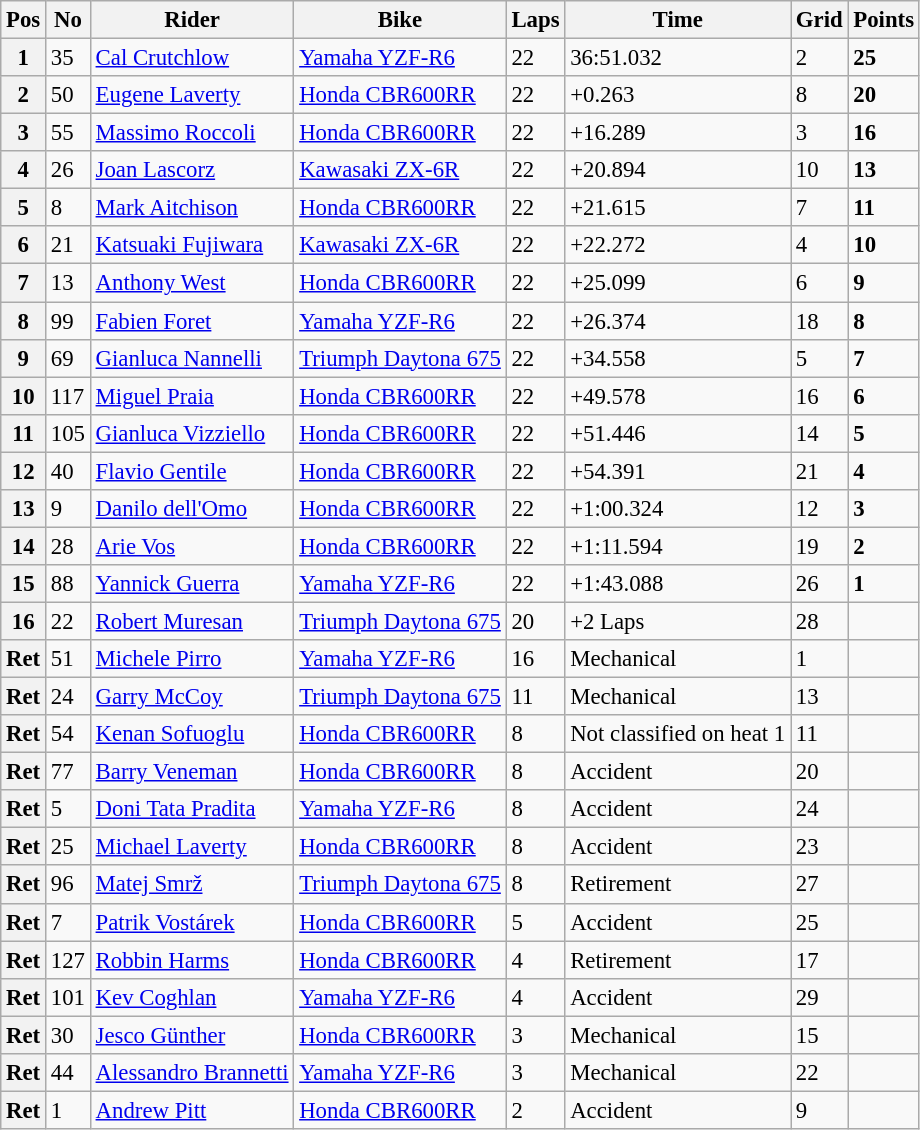<table class="wikitable" style="font-size: 95%;">
<tr>
<th>Pos</th>
<th>No</th>
<th>Rider</th>
<th>Bike</th>
<th>Laps</th>
<th>Time</th>
<th>Grid</th>
<th>Points</th>
</tr>
<tr>
<th>1</th>
<td>35</td>
<td> <a href='#'>Cal Crutchlow</a></td>
<td><a href='#'>Yamaha YZF-R6</a></td>
<td>22</td>
<td>36:51.032</td>
<td>2</td>
<td><strong>25</strong></td>
</tr>
<tr>
<th>2</th>
<td>50</td>
<td> <a href='#'>Eugene Laverty</a></td>
<td><a href='#'>Honda CBR600RR</a></td>
<td>22</td>
<td>+0.263</td>
<td>8</td>
<td><strong>20</strong></td>
</tr>
<tr>
<th>3</th>
<td>55</td>
<td> <a href='#'>Massimo Roccoli</a></td>
<td><a href='#'>Honda CBR600RR</a></td>
<td>22</td>
<td>+16.289</td>
<td>3</td>
<td><strong>16</strong></td>
</tr>
<tr>
<th>4</th>
<td>26</td>
<td> <a href='#'>Joan Lascorz</a></td>
<td><a href='#'>Kawasaki ZX-6R</a></td>
<td>22</td>
<td>+20.894</td>
<td>10</td>
<td><strong>13</strong></td>
</tr>
<tr>
<th>5</th>
<td>8</td>
<td> <a href='#'>Mark Aitchison</a></td>
<td><a href='#'>Honda CBR600RR</a></td>
<td>22</td>
<td>+21.615</td>
<td>7</td>
<td><strong>11</strong></td>
</tr>
<tr>
<th>6</th>
<td>21</td>
<td> <a href='#'>Katsuaki Fujiwara</a></td>
<td><a href='#'>Kawasaki ZX-6R</a></td>
<td>22</td>
<td>+22.272</td>
<td>4</td>
<td><strong>10</strong></td>
</tr>
<tr>
<th>7</th>
<td>13</td>
<td> <a href='#'>Anthony West</a></td>
<td><a href='#'>Honda CBR600RR</a></td>
<td>22</td>
<td>+25.099</td>
<td>6</td>
<td><strong>9</strong></td>
</tr>
<tr>
<th>8</th>
<td>99</td>
<td> <a href='#'>Fabien Foret</a></td>
<td><a href='#'>Yamaha YZF-R6</a></td>
<td>22</td>
<td>+26.374</td>
<td>18</td>
<td><strong>8</strong></td>
</tr>
<tr>
<th>9</th>
<td>69</td>
<td> <a href='#'>Gianluca Nannelli</a></td>
<td><a href='#'>Triumph Daytona 675</a></td>
<td>22</td>
<td>+34.558</td>
<td>5</td>
<td><strong>7</strong></td>
</tr>
<tr>
<th>10</th>
<td>117</td>
<td> <a href='#'>Miguel Praia</a></td>
<td><a href='#'>Honda CBR600RR</a></td>
<td>22</td>
<td>+49.578</td>
<td>16</td>
<td><strong>6</strong></td>
</tr>
<tr>
<th>11</th>
<td>105</td>
<td> <a href='#'>Gianluca Vizziello</a></td>
<td><a href='#'>Honda CBR600RR</a></td>
<td>22</td>
<td>+51.446</td>
<td>14</td>
<td><strong>5</strong></td>
</tr>
<tr>
<th>12</th>
<td>40</td>
<td> <a href='#'>Flavio Gentile</a></td>
<td><a href='#'>Honda CBR600RR</a></td>
<td>22</td>
<td>+54.391</td>
<td>21</td>
<td><strong>4</strong></td>
</tr>
<tr>
<th>13</th>
<td>9</td>
<td> <a href='#'>Danilo dell'Omo</a></td>
<td><a href='#'>Honda CBR600RR</a></td>
<td>22</td>
<td>+1:00.324</td>
<td>12</td>
<td><strong>3</strong></td>
</tr>
<tr>
<th>14</th>
<td>28</td>
<td> <a href='#'>Arie Vos</a></td>
<td><a href='#'>Honda CBR600RR</a></td>
<td>22</td>
<td>+1:11.594</td>
<td>19</td>
<td><strong>2</strong></td>
</tr>
<tr>
<th>15</th>
<td>88</td>
<td> <a href='#'>Yannick Guerra</a></td>
<td><a href='#'>Yamaha YZF-R6</a></td>
<td>22</td>
<td>+1:43.088</td>
<td>26</td>
<td><strong>1</strong></td>
</tr>
<tr>
<th>16</th>
<td>22</td>
<td> <a href='#'>Robert Muresan</a></td>
<td><a href='#'>Triumph Daytona 675</a></td>
<td>20</td>
<td>+2 Laps</td>
<td>28</td>
<td></td>
</tr>
<tr>
<th>Ret</th>
<td>51</td>
<td> <a href='#'>Michele Pirro</a></td>
<td><a href='#'>Yamaha YZF-R6</a></td>
<td>16</td>
<td>Mechanical</td>
<td>1</td>
<td></td>
</tr>
<tr>
<th>Ret</th>
<td>24</td>
<td> <a href='#'>Garry McCoy</a></td>
<td><a href='#'>Triumph Daytona 675</a></td>
<td>11</td>
<td>Mechanical</td>
<td>13</td>
<td></td>
</tr>
<tr>
<th>Ret</th>
<td>54</td>
<td> <a href='#'>Kenan Sofuoglu</a></td>
<td><a href='#'>Honda CBR600RR</a></td>
<td>8</td>
<td>Not classified on heat 1</td>
<td>11</td>
<td></td>
</tr>
<tr>
<th>Ret</th>
<td>77</td>
<td> <a href='#'>Barry Veneman</a></td>
<td><a href='#'>Honda CBR600RR</a></td>
<td>8</td>
<td>Accident</td>
<td>20</td>
<td></td>
</tr>
<tr>
<th>Ret</th>
<td>5</td>
<td> <a href='#'>Doni Tata Pradita</a></td>
<td><a href='#'>Yamaha YZF-R6</a></td>
<td>8</td>
<td>Accident</td>
<td>24</td>
<td></td>
</tr>
<tr>
<th>Ret</th>
<td>25</td>
<td> <a href='#'>Michael Laverty</a></td>
<td><a href='#'>Honda CBR600RR</a></td>
<td>8</td>
<td>Accident</td>
<td>23</td>
<td></td>
</tr>
<tr>
<th>Ret</th>
<td>96</td>
<td> <a href='#'>Matej Smrž</a></td>
<td><a href='#'>Triumph Daytona 675</a></td>
<td>8</td>
<td>Retirement</td>
<td>27</td>
<td></td>
</tr>
<tr>
<th>Ret</th>
<td>7</td>
<td> <a href='#'>Patrik Vostárek</a></td>
<td><a href='#'>Honda CBR600RR</a></td>
<td>5</td>
<td>Accident</td>
<td>25</td>
<td></td>
</tr>
<tr>
<th>Ret</th>
<td>127</td>
<td> <a href='#'>Robbin Harms</a></td>
<td><a href='#'>Honda CBR600RR</a></td>
<td>4</td>
<td>Retirement</td>
<td>17</td>
<td></td>
</tr>
<tr>
<th>Ret</th>
<td>101</td>
<td> <a href='#'>Kev Coghlan</a></td>
<td><a href='#'>Yamaha YZF-R6</a></td>
<td>4</td>
<td>Accident</td>
<td>29</td>
<td></td>
</tr>
<tr>
<th>Ret</th>
<td>30</td>
<td> <a href='#'>Jesco Günther</a></td>
<td><a href='#'>Honda CBR600RR</a></td>
<td>3</td>
<td>Mechanical</td>
<td>15</td>
<td></td>
</tr>
<tr>
<th>Ret</th>
<td>44</td>
<td> <a href='#'>Alessandro Brannetti</a></td>
<td><a href='#'>Yamaha YZF-R6</a></td>
<td>3</td>
<td>Mechanical</td>
<td>22</td>
<td></td>
</tr>
<tr>
<th>Ret</th>
<td>1</td>
<td> <a href='#'>Andrew Pitt</a></td>
<td><a href='#'>Honda CBR600RR</a></td>
<td>2</td>
<td>Accident</td>
<td>9</td>
<td></td>
</tr>
</table>
